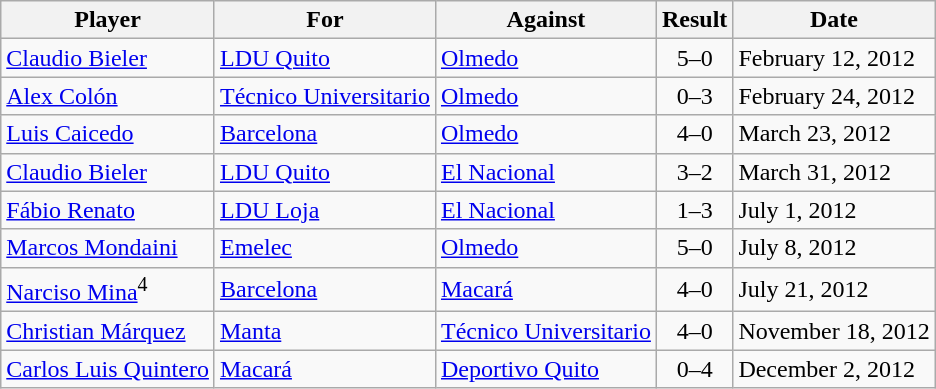<table class="wikitable">
<tr>
<th>Player</th>
<th>For</th>
<th>Against</th>
<th align=center>Result</th>
<th>Date</th>
</tr>
<tr>
<td> <a href='#'>Claudio Bieler</a></td>
<td><a href='#'>LDU Quito</a></td>
<td><a href='#'>Olmedo</a></td>
<td align=center>5–0</td>
<td>February 12, 2012</td>
</tr>
<tr>
<td> <a href='#'>Alex Colón</a></td>
<td><a href='#'>Técnico Universitario</a></td>
<td><a href='#'>Olmedo</a></td>
<td align=center>0–3</td>
<td>February 24, 2012</td>
</tr>
<tr>
<td> <a href='#'>Luis Caicedo</a></td>
<td><a href='#'>Barcelona</a></td>
<td><a href='#'>Olmedo</a></td>
<td align=center>4–0</td>
<td>March 23, 2012</td>
</tr>
<tr>
<td> <a href='#'>Claudio Bieler</a></td>
<td><a href='#'>LDU Quito</a></td>
<td><a href='#'>El Nacional</a></td>
<td align=center>3–2</td>
<td>March 31, 2012</td>
</tr>
<tr>
<td> <a href='#'>Fábio Renato</a></td>
<td><a href='#'>LDU Loja</a></td>
<td><a href='#'>El Nacional</a></td>
<td align=center>1–3</td>
<td>July 1, 2012</td>
</tr>
<tr>
<td> <a href='#'>Marcos Mondaini</a></td>
<td><a href='#'>Emelec</a></td>
<td><a href='#'>Olmedo</a></td>
<td align=center>5–0</td>
<td>July 8, 2012</td>
</tr>
<tr>
<td> <a href='#'>Narciso Mina</a><sup>4</sup></td>
<td><a href='#'>Barcelona</a></td>
<td><a href='#'>Macará</a></td>
<td align=center>4–0</td>
<td>July 21, 2012</td>
</tr>
<tr>
<td> <a href='#'>Christian Márquez</a></td>
<td><a href='#'>Manta</a></td>
<td><a href='#'>Técnico Universitario</a></td>
<td align=center>4–0</td>
<td>November 18, 2012</td>
</tr>
<tr>
<td> <a href='#'>Carlos Luis Quintero</a></td>
<td><a href='#'>Macará</a></td>
<td><a href='#'>Deportivo Quito</a></td>
<td align=center>0–4</td>
<td>December 2, 2012</td>
</tr>
</table>
